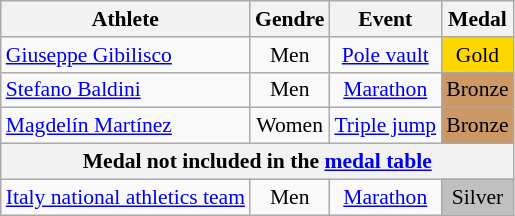<table class="wikitable" style="width:; font-size:90%; text-align:center;">
<tr>
<th>Athlete</th>
<th>Gendre</th>
<th>Event</th>
<th>Medal</th>
</tr>
<tr>
<td align=left><a href='#'>Giuseppe Gibilisco</a></td>
<td>Men</td>
<td><a href='#'>Pole vault</a></td>
<td bgcolor=gold>Gold</td>
</tr>
<tr>
<td align=left><a href='#'>Stefano Baldini</a></td>
<td>Men</td>
<td><a href='#'>Marathon</a></td>
<td bgcolor=cc9966>Bronze</td>
</tr>
<tr>
<td align=left><a href='#'>Magdelín Martínez</a></td>
<td>Women</td>
<td><a href='#'>Triple jump</a></td>
<td bgcolor=cc9966>Bronze</td>
</tr>
<tr>
<th colspan=4>Medal not included in the <a href='#'>medal table</a></th>
</tr>
<tr>
<td align=left><a href='#'>Italy national athletics team</a></td>
<td>Men</td>
<td><a href='#'>Marathon</a></td>
<td bgcolor=silver>Silver</td>
</tr>
</table>
